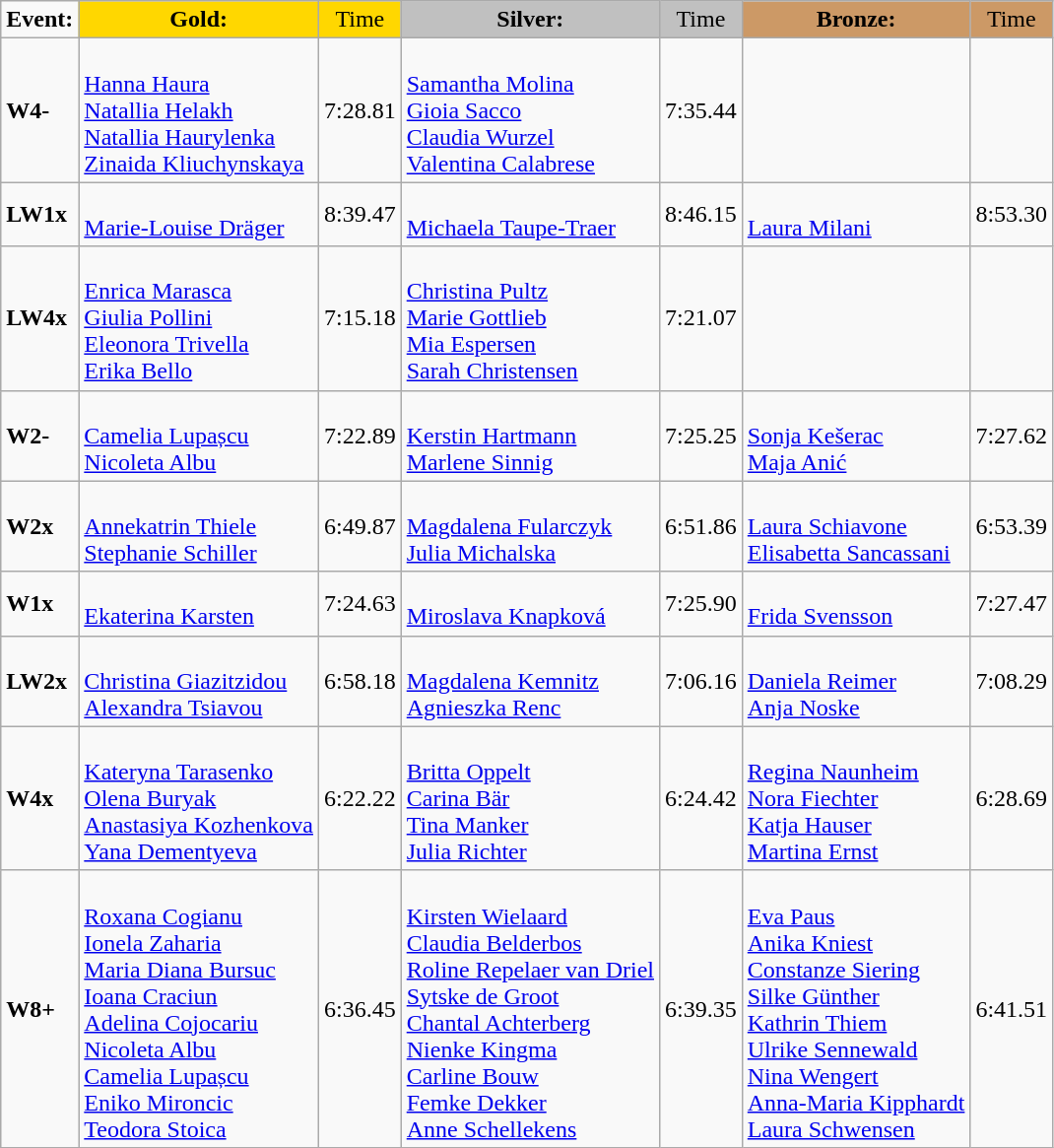<table class="wikitable">
<tr>
<td><strong>Event:</strong></td>
<td style="text-align:center;background-color:gold;"><strong>Gold:</strong></td>
<td style="text-align:center;background-color:gold;">Time</td>
<td style="text-align:center;background-color:silver;"><strong>Silver:</strong></td>
<td style="text-align:center;background-color:silver;">Time</td>
<td style="text-align:center;background-color:#CC9966;"><strong>Bronze:</strong></td>
<td style="text-align:center;background-color:#CC9966;">Time</td>
</tr>
<tr>
<td><strong>W4-</strong></td>
<td><br><a href='#'>Hanna Haura</a><br><a href='#'>Natallia Helakh</a><br><a href='#'>Natallia Haurylenka</a><br><a href='#'>Zinaida Kliuchynskaya</a></td>
<td>7:28.81</td>
<td><br><a href='#'>Samantha Molina</a><br><a href='#'>Gioia Sacco</a><br><a href='#'>Claudia Wurzel</a><br><a href='#'>Valentina Calabrese</a></td>
<td>7:35.44</td>
<td></td>
<td></td>
</tr>
<tr>
<td><strong>LW1x</strong></td>
<td><br><a href='#'>Marie-Louise Dräger</a></td>
<td>8:39.47</td>
<td><br><a href='#'>Michaela Taupe-Traer</a></td>
<td>8:46.15</td>
<td><br><a href='#'>Laura Milani</a></td>
<td>8:53.30</td>
</tr>
<tr>
<td><strong>LW4x</strong></td>
<td><br><a href='#'>Enrica Marasca</a><br><a href='#'>Giulia Pollini</a><br><a href='#'>Eleonora Trivella</a><br><a href='#'>Erika Bello</a></td>
<td>7:15.18</td>
<td><br><a href='#'>Christina Pultz</a><br><a href='#'>Marie Gottlieb</a><br><a href='#'>Mia Espersen</a><br><a href='#'>Sarah Christensen</a></td>
<td>7:21.07</td>
<td></td>
<td></td>
</tr>
<tr>
<td><strong>W2-</strong></td>
<td><br><a href='#'>Camelia Lupașcu</a><br><a href='#'>Nicoleta Albu</a></td>
<td>7:22.89</td>
<td><br><a href='#'>Kerstin Hartmann</a><br><a href='#'>Marlene Sinnig</a></td>
<td>7:25.25</td>
<td><br><a href='#'>Sonja Kešerac</a><br><a href='#'>Maja Anić</a></td>
<td>7:27.62</td>
</tr>
<tr>
<td><strong>W2x</strong></td>
<td><br><a href='#'>Annekatrin Thiele</a><br><a href='#'>Stephanie Schiller</a></td>
<td>6:49.87</td>
<td><br><a href='#'>Magdalena Fularczyk</a><br><a href='#'>Julia Michalska</a></td>
<td>6:51.86</td>
<td><br><a href='#'>Laura Schiavone</a><br><a href='#'>Elisabetta Sancassani</a></td>
<td>6:53.39</td>
</tr>
<tr>
<td><strong>W1x</strong></td>
<td><br><a href='#'>Ekaterina Karsten</a></td>
<td>7:24.63</td>
<td><br><a href='#'>Miroslava Knapková</a></td>
<td>7:25.90</td>
<td><br><a href='#'>Frida Svensson</a></td>
<td>7:27.47</td>
</tr>
<tr>
<td><strong>LW2x</strong></td>
<td><br><a href='#'>Christina Giazitzidou</a><br><a href='#'>Alexandra Tsiavou</a></td>
<td>6:58.18</td>
<td><br><a href='#'>Magdalena Kemnitz</a><br><a href='#'>Agnieszka Renc</a></td>
<td>7:06.16</td>
<td><br><a href='#'>Daniela Reimer</a><br><a href='#'>Anja Noske</a></td>
<td>7:08.29</td>
</tr>
<tr>
<td><strong>W4x</strong></td>
<td><br><a href='#'>Kateryna Tarasenko</a><br><a href='#'>Olena Buryak</a><br><a href='#'>Anastasiya Kozhenkova</a><br><a href='#'>Yana Dementyeva</a></td>
<td>6:22.22</td>
<td><br><a href='#'>Britta Oppelt</a><br><a href='#'>Carina Bär</a><br><a href='#'>Tina Manker</a><br><a href='#'>Julia Richter</a></td>
<td>6:24.42</td>
<td><br><a href='#'>Regina Naunheim</a><br><a href='#'>Nora Fiechter</a><br><a href='#'>Katja Hauser</a><br><a href='#'>Martina Ernst</a></td>
<td>6:28.69</td>
</tr>
<tr>
<td><strong>W8+</strong></td>
<td><br><a href='#'>Roxana Cogianu</a><br><a href='#'>Ionela Zaharia</a><br><a href='#'>Maria Diana Bursuc</a><br><a href='#'>Ioana Craciun</a><br><a href='#'>Adelina Cojocariu</a><br><a href='#'>Nicoleta Albu</a><br><a href='#'>Camelia Lupașcu</a><br><a href='#'>Eniko Mironcic</a><br><a href='#'>Teodora Stoica</a></td>
<td>6:36.45</td>
<td><br><a href='#'>Kirsten Wielaard</a><br><a href='#'>Claudia Belderbos</a><br><a href='#'>Roline Repelaer van Driel</a><br><a href='#'>Sytske de Groot</a><br><a href='#'>Chantal Achterberg</a><br><a href='#'>Nienke Kingma</a><br><a href='#'>Carline Bouw</a><br><a href='#'>Femke Dekker</a><br><a href='#'>Anne Schellekens</a></td>
<td>6:39.35</td>
<td><br><a href='#'>Eva Paus</a><br><a href='#'>Anika Kniest</a><br><a href='#'>Constanze Siering</a><br><a href='#'>Silke Günther</a><br><a href='#'>Kathrin Thiem</a><br><a href='#'>Ulrike Sennewald</a><br><a href='#'>Nina Wengert</a><br><a href='#'>Anna-Maria Kipphardt</a><br><a href='#'>Laura Schwensen</a></td>
<td>6:41.51</td>
</tr>
</table>
